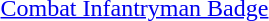<table>
<tr>
<td></td>
<td><a href='#'>Combat Infantryman Badge</a></td>
</tr>
</table>
